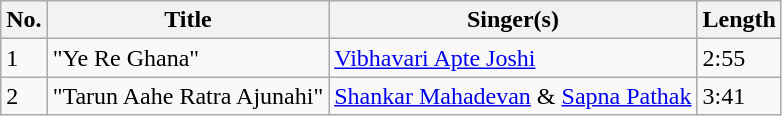<table class="wikitable">
<tr>
<th>No.</th>
<th>Title</th>
<th>Singer(s)</th>
<th>Length</th>
</tr>
<tr>
<td>1</td>
<td>"Ye Re Ghana"</td>
<td><a href='#'>Vibhavari Apte Joshi</a></td>
<td>2:55</td>
</tr>
<tr>
<td>2</td>
<td>"Tarun Aahe Ratra Ajunahi"</td>
<td><a href='#'>Shankar Mahadevan</a> & <a href='#'>Sapna Pathak</a></td>
<td>3:41</td>
</tr>
</table>
